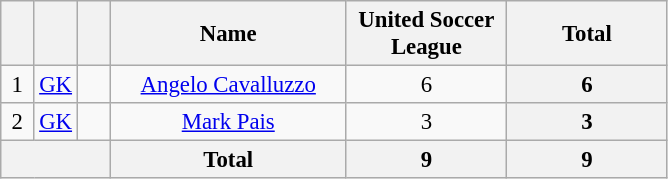<table class="wikitable" style="font-size: 95%; text-align: center;">
<tr>
<th width=15></th>
<th width=15></th>
<th width=15></th>
<th width=150>Name</th>
<th width=100>United Soccer League</th>
<th width=100>Total</th>
</tr>
<tr>
<td>1</td>
<td><a href='#'>GK</a></td>
<td></td>
<td><a href='#'>Angelo Cavalluzzo</a></td>
<td>6</td>
<th>6</th>
</tr>
<tr>
<td>2</td>
<td><a href='#'>GK</a></td>
<td></td>
<td><a href='#'>Mark Pais</a></td>
<td>3</td>
<th>3</th>
</tr>
<tr>
<th colspan="3"></th>
<th>Total</th>
<th>9</th>
<th>9</th>
</tr>
</table>
